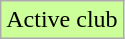<table class="wikitable">
<tr bgcolor="#CCFF99">
<td>Active club</td>
</tr>
</table>
